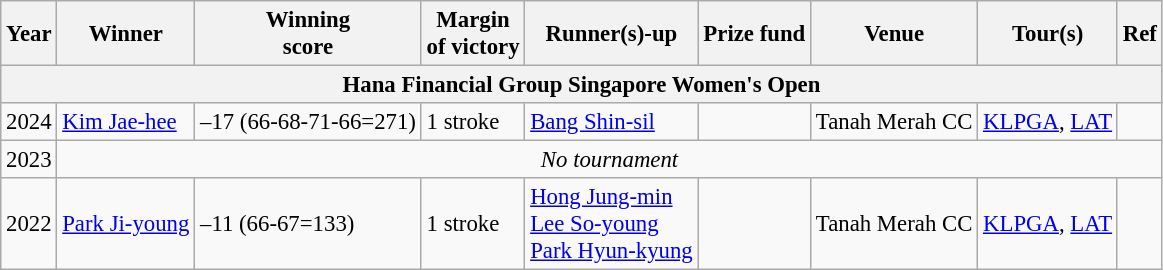<table class="wikitable" style="font-size:95%;">
<tr>
<th>Year</th>
<th>Winner</th>
<th>Winning<br>score</th>
<th>Margin<br>of victory</th>
<th>Runner(s)-up</th>
<th>Prize fund</th>
<th>Venue</th>
<th>Tour(s)</th>
<th>Ref</th>
</tr>
<tr>
<th colspan=9>Hana Financial Group Singapore Women's Open</th>
</tr>
<tr>
<td>2024</td>
<td> <a href='#'>Kim Jae-hee</a></td>
<td>–17 (66-68-71-66=271)</td>
<td>1 stroke</td>
<td> <a href='#'>Bang Shin-sil</a></td>
<td align=right></td>
<td>Tanah Merah CC</td>
<td><a href='#'>KLPGA</a>, <a href='#'>LAT</a></td>
<td></td>
</tr>
<tr>
<td>2023</td>
<td colspan=8 align=center><em>No tournament</em></td>
</tr>
<tr>
<td>2022</td>
<td> <a href='#'>Park Ji-young</a></td>
<td>–11 (66-67=133)</td>
<td>1 stroke</td>
<td> <a href='#'>Hong Jung-min</a><br> <a href='#'>Lee So-young</a><br> <a href='#'>Park Hyun-kyung</a></td>
<td align=right></td>
<td>Tanah Merah CC</td>
<td><a href='#'>KLPGA</a>, <a href='#'>LAT</a></td>
<td></td>
</tr>
</table>
